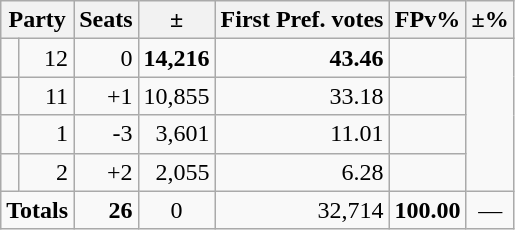<table class=wikitable>
<tr>
<th colspan=2 align=center>Party</th>
<th valign=top>Seats</th>
<th valign=top>±</th>
<th valign=top>First Pref. votes</th>
<th valign=top>FPv%</th>
<th valign=top>±%</th>
</tr>
<tr>
<td></td>
<td align=right>12</td>
<td align=right>0</td>
<td align=right><strong>14,216</strong></td>
<td align=right><strong>43.46</strong></td>
<td align=right></td>
</tr>
<tr>
<td></td>
<td align=right>11</td>
<td align=right>+1</td>
<td align=right>10,855</td>
<td align=right>33.18</td>
<td align=right></td>
</tr>
<tr>
<td></td>
<td align=right>1</td>
<td align=right>-3</td>
<td align=right>3,601</td>
<td align=right>11.01</td>
<td align=right></td>
</tr>
<tr>
<td></td>
<td align=right>2</td>
<td align=right>+2</td>
<td align=right>2,055</td>
<td align=right>6.28</td>
<td align=right></td>
</tr>
<tr>
<td colspan=2 align=center><strong>Totals</strong></td>
<td align=right><strong>26</strong></td>
<td align=center>0</td>
<td align=right>32,714</td>
<td align=center><strong>100.00</strong></td>
<td align=center>—</td>
</tr>
</table>
